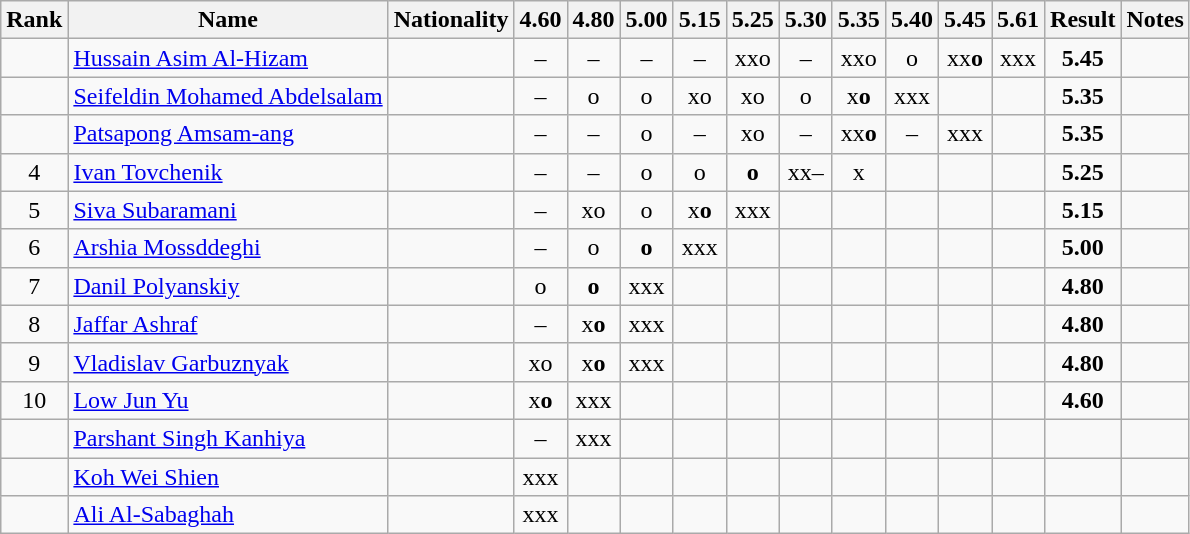<table class="wikitable sortable" style="text-align:center">
<tr>
<th>Rank</th>
<th>Name</th>
<th>Nationality</th>
<th>4.60</th>
<th>4.80</th>
<th>5.00</th>
<th>5.15</th>
<th>5.25</th>
<th>5.30</th>
<th>5.35</th>
<th>5.40</th>
<th>5.45</th>
<th>5.61</th>
<th>Result</th>
<th>Notes</th>
</tr>
<tr>
<td></td>
<td align=left><a href='#'>Hussain Asim Al-Hizam</a></td>
<td align=left></td>
<td>–</td>
<td>–</td>
<td>–</td>
<td>–</td>
<td>xxo</td>
<td>–</td>
<td>xxo</td>
<td>o</td>
<td>xx<strong>o</strong></td>
<td>xxx</td>
<td><strong>5.45</strong></td>
<td></td>
</tr>
<tr>
<td></td>
<td align=left><a href='#'>Seifeldin Mohamed Abdelsalam</a></td>
<td align=left></td>
<td>–</td>
<td>o</td>
<td>o</td>
<td>xo</td>
<td>xo</td>
<td>o</td>
<td>x<strong>o</strong></td>
<td>xxx</td>
<td></td>
<td></td>
<td><strong>5.35</strong></td>
<td></td>
</tr>
<tr>
<td></td>
<td align=left><a href='#'>Patsapong Amsam-ang</a></td>
<td align=left></td>
<td>–</td>
<td>–</td>
<td>o</td>
<td>–</td>
<td>xo</td>
<td>–</td>
<td>xx<strong>o</strong></td>
<td>–</td>
<td>xxx</td>
<td></td>
<td><strong>5.35</strong></td>
<td></td>
</tr>
<tr>
<td>4</td>
<td align=left><a href='#'>Ivan Tovchenik</a></td>
<td align=left></td>
<td>–</td>
<td>–</td>
<td>o</td>
<td>o</td>
<td><strong>o</strong></td>
<td>xx–</td>
<td>x</td>
<td></td>
<td></td>
<td></td>
<td><strong>5.25</strong></td>
<td></td>
</tr>
<tr>
<td>5</td>
<td align=left><a href='#'>Siva Subaramani</a></td>
<td align=left></td>
<td>–</td>
<td>xo</td>
<td>o</td>
<td>x<strong>o</strong></td>
<td>xxx</td>
<td></td>
<td></td>
<td></td>
<td></td>
<td></td>
<td><strong>5.15</strong></td>
<td></td>
</tr>
<tr>
<td>6</td>
<td align=left><a href='#'>Arshia Mossddeghi</a></td>
<td align=left></td>
<td>–</td>
<td>o</td>
<td><strong>o</strong></td>
<td>xxx</td>
<td></td>
<td></td>
<td></td>
<td></td>
<td></td>
<td></td>
<td><strong>5.00</strong></td>
<td></td>
</tr>
<tr>
<td>7</td>
<td align=left><a href='#'>Danil Polyanskiy</a></td>
<td align=left></td>
<td>o</td>
<td><strong>o</strong></td>
<td>xxx</td>
<td></td>
<td></td>
<td></td>
<td></td>
<td></td>
<td></td>
<td></td>
<td><strong>4.80</strong></td>
<td></td>
</tr>
<tr>
<td>8</td>
<td align=left><a href='#'>Jaffar Ashraf</a></td>
<td align=left></td>
<td>–</td>
<td>x<strong>o</strong></td>
<td>xxx</td>
<td></td>
<td></td>
<td></td>
<td></td>
<td></td>
<td></td>
<td></td>
<td><strong>4.80</strong></td>
<td></td>
</tr>
<tr>
<td>9</td>
<td align=left><a href='#'>Vladislav Garbuznyak</a></td>
<td align=left></td>
<td>xo</td>
<td>x<strong>o</strong></td>
<td>xxx</td>
<td></td>
<td></td>
<td></td>
<td></td>
<td></td>
<td></td>
<td></td>
<td><strong>4.80</strong></td>
<td></td>
</tr>
<tr>
<td>10</td>
<td align=left><a href='#'>Low Jun Yu</a></td>
<td align=left></td>
<td>x<strong>o</strong></td>
<td>xxx</td>
<td></td>
<td></td>
<td></td>
<td></td>
<td></td>
<td></td>
<td></td>
<td></td>
<td><strong>4.60</strong></td>
<td></td>
</tr>
<tr>
<td></td>
<td align=left><a href='#'>Parshant Singh Kanhiya</a></td>
<td align=left></td>
<td>–</td>
<td>xxx</td>
<td></td>
<td></td>
<td></td>
<td></td>
<td></td>
<td></td>
<td></td>
<td></td>
<td><strong></strong></td>
<td></td>
</tr>
<tr>
<td></td>
<td align=left><a href='#'>Koh Wei Shien</a></td>
<td align=left></td>
<td>xxx</td>
<td></td>
<td></td>
<td></td>
<td></td>
<td></td>
<td></td>
<td></td>
<td></td>
<td></td>
<td><strong></strong></td>
<td></td>
</tr>
<tr>
<td></td>
<td align=left><a href='#'>Ali Al-Sabaghah</a></td>
<td align=left></td>
<td>xxx</td>
<td></td>
<td></td>
<td></td>
<td></td>
<td></td>
<td></td>
<td></td>
<td></td>
<td></td>
<td><strong></strong></td>
<td></td>
</tr>
</table>
